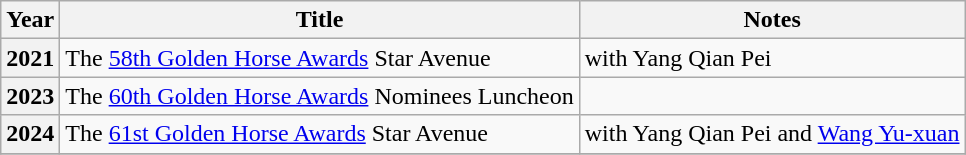<table class="wikitable sortable plainrowheaders">
<tr>
<th scope="col">Year</th>
<th scope="col">Title</th>
<th scope="col">Notes</th>
</tr>
<tr>
<th scope="row">2021</th>
<td>The <a href='#'>58th Golden Horse Awards</a> Star Avenue</td>
<td>with Yang Qian Pei</td>
</tr>
<tr>
<th scope="row">2023</th>
<td>The <a href='#'>60th Golden Horse Awards</a> Nominees Luncheon</td>
<td></td>
</tr>
<tr>
<th scope="row">2024</th>
<td>The <a href='#'>61st Golden Horse Awards</a> Star Avenue</td>
<td>with Yang Qian Pei and <a href='#'>Wang Yu-xuan</a></td>
</tr>
<tr>
</tr>
</table>
